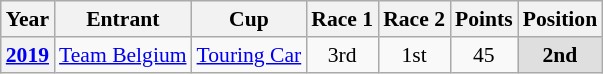<table class="wikitable" style="text-align:center; font-size:90%">
<tr>
<th>Year</th>
<th>Entrant</th>
<th>Cup</th>
<th>Race 1</th>
<th>Race 2</th>
<th>Points</th>
<th>Position</th>
</tr>
<tr>
<th><a href='#'>2019</a></th>
<td> <a href='#'>Team Belgium</a></td>
<td><a href='#'>Touring Car</a></td>
<td>3rd</td>
<td>1st</td>
<td>45</td>
<td style="background:#DFDFDF;"><strong>2nd</strong></td>
</tr>
</table>
